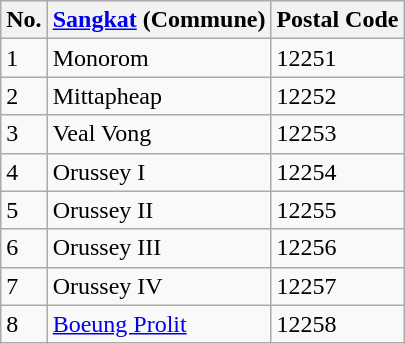<table class="wikitable">
<tr>
<th>No.</th>
<th><a href='#'>Sangkat</a> (Commune)</th>
<th>Postal Code</th>
</tr>
<tr>
<td>1</td>
<td>Monorom</td>
<td>12251</td>
</tr>
<tr>
<td>2</td>
<td>Mittapheap</td>
<td>12252</td>
</tr>
<tr>
<td>3</td>
<td>Veal Vong</td>
<td>12253</td>
</tr>
<tr>
<td>4</td>
<td>Orussey I</td>
<td>12254</td>
</tr>
<tr>
<td>5</td>
<td>Orussey II</td>
<td>12255</td>
</tr>
<tr>
<td>6</td>
<td>Orussey III</td>
<td>12256</td>
</tr>
<tr>
<td>7</td>
<td>Orussey IV</td>
<td>12257</td>
</tr>
<tr>
<td>8</td>
<td><a href='#'>Boeung Prolit</a></td>
<td>12258</td>
</tr>
</table>
